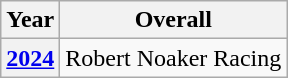<table class="wikitable">
<tr>
<th>Year</th>
<th>Overall</th>
</tr>
<tr>
<th><a href='#'>2024</a></th>
<td> Robert Noaker Racing</td>
</tr>
</table>
